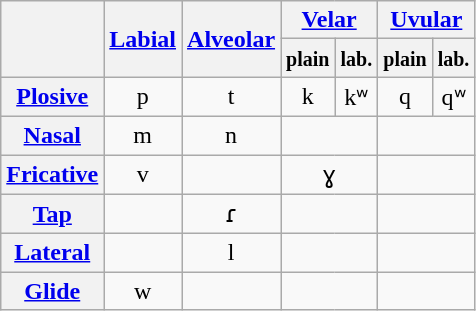<table class="wikitable" style="text-align:center">
<tr>
<th rowspan="2"></th>
<th rowspan="2"><a href='#'>Labial</a></th>
<th rowspan="2"><a href='#'>Alveolar</a></th>
<th colspan="2"><a href='#'>Velar</a></th>
<th colspan="2"><a href='#'>Uvular</a></th>
</tr>
<tr>
<th><small>plain</small></th>
<th><small>lab.</small></th>
<th><small>plain</small></th>
<th><small>lab.</small></th>
</tr>
<tr>
<th><a href='#'>Plosive</a></th>
<td>p</td>
<td>t</td>
<td>k</td>
<td>kʷ</td>
<td>q</td>
<td>qʷ</td>
</tr>
<tr>
<th><a href='#'>Nasal</a></th>
<td>m</td>
<td>n</td>
<td colspan="2"></td>
<td colspan="2"></td>
</tr>
<tr>
<th><a href='#'>Fricative</a></th>
<td>v</td>
<td></td>
<td colspan="2">ɣ</td>
<td colspan="2"></td>
</tr>
<tr>
<th><a href='#'>Tap</a></th>
<td></td>
<td>ɾ</td>
<td colspan="2"></td>
<td colspan="2"></td>
</tr>
<tr>
<th><a href='#'>Lateral</a></th>
<td></td>
<td>l</td>
<td colspan="2"></td>
<td colspan="2"></td>
</tr>
<tr>
<th><a href='#'>Glide</a></th>
<td>w</td>
<td></td>
<td colspan="2"></td>
<td colspan="2"></td>
</tr>
</table>
